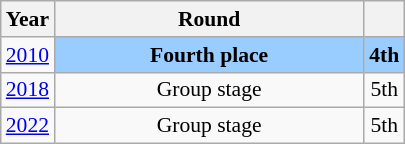<table class="wikitable" style="text-align: center; font-size:90%">
<tr>
<th>Year</th>
<th style="width:200px">Round</th>
<th></th>
</tr>
<tr>
<td><a href='#'>2010</a></td>
<td bgcolor="9acdff"><strong>Fourth place</strong></td>
<td bgcolor="9acdff"><strong>4th</strong></td>
</tr>
<tr>
<td><a href='#'>2018</a></td>
<td>Group stage</td>
<td>5th</td>
</tr>
<tr>
<td><a href='#'>2022</a></td>
<td>Group stage</td>
<td>5th</td>
</tr>
</table>
